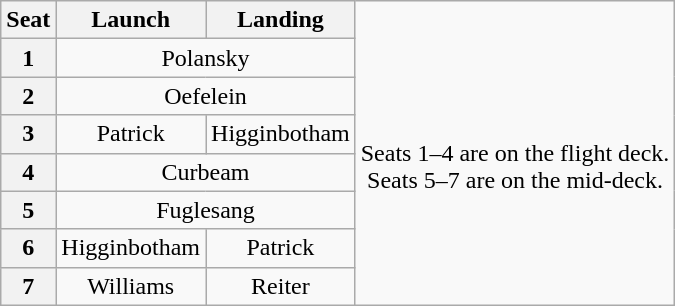<table class="wikitable" style="text-align:center">
<tr>
<th>Seat</th>
<th>Launch</th>
<th>Landing</th>
<td rowspan=8><br>Seats 1–4 are on the flight deck.<br>Seats 5–7 are on the mid-deck.</td>
</tr>
<tr>
<th>1</th>
<td colspan=2>Polansky</td>
</tr>
<tr>
<th>2</th>
<td colspan=2>Oefelein</td>
</tr>
<tr>
<th>3</th>
<td>Patrick</td>
<td>Higginbotham</td>
</tr>
<tr>
<th>4</th>
<td colspan=2>Curbeam</td>
</tr>
<tr>
<th>5</th>
<td colspan=2>Fuglesang</td>
</tr>
<tr>
<th>6</th>
<td>Higginbotham</td>
<td>Patrick</td>
</tr>
<tr>
<th>7</th>
<td>Williams</td>
<td>Reiter</td>
</tr>
</table>
